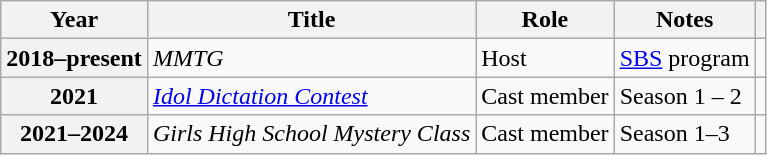<table class="wikitable plainrowheaders sortable">
<tr>
<th scope="col">Year</th>
<th scope="col">Title</th>
<th scope="col">Role</th>
<th scope="col">Notes</th>
<th scope="col" class="unsortable"></th>
</tr>
<tr>
<th scope="row">2018–present</th>
<td><em>MMTG</em></td>
<td>Host</td>
<td><a href='#'>SBS</a> program</td>
<td style="text-align:center"></td>
</tr>
<tr>
<th scope="row">2021</th>
<td><em><a href='#'>Idol Dictation Contest</a></em></td>
<td>Cast member</td>
<td>Season 1 – 2</td>
<td style="text-align:center"></td>
</tr>
<tr>
<th scope="row">2021–2024</th>
<td><em>Girls High School Mystery Class</em></td>
<td>Cast member</td>
<td>Season 1–3</td>
<td style="text-align:center"></td>
</tr>
</table>
